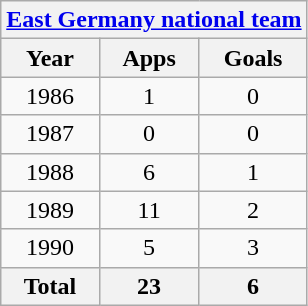<table class="wikitable" style="text-align:center">
<tr>
<th colspan=3><a href='#'>East Germany national team</a></th>
</tr>
<tr>
<th>Year</th>
<th>Apps</th>
<th>Goals</th>
</tr>
<tr>
<td>1986</td>
<td>1</td>
<td>0</td>
</tr>
<tr>
<td>1987</td>
<td>0</td>
<td>0</td>
</tr>
<tr>
<td>1988</td>
<td>6</td>
<td>1</td>
</tr>
<tr>
<td>1989</td>
<td>11</td>
<td>2</td>
</tr>
<tr>
<td>1990</td>
<td>5</td>
<td>3</td>
</tr>
<tr>
<th>Total</th>
<th>23</th>
<th>6</th>
</tr>
</table>
